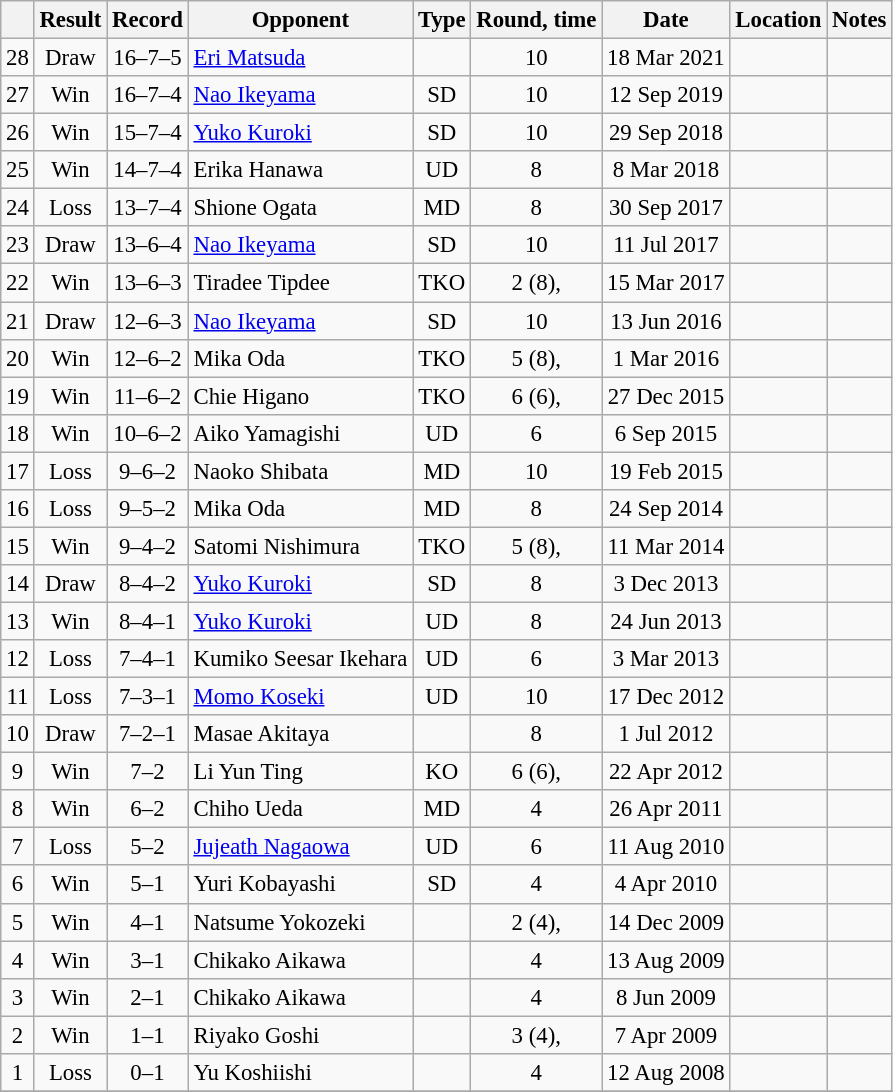<table class="wikitable" style="text-align:center; font-size:95%">
<tr>
<th></th>
<th>Result</th>
<th>Record</th>
<th>Opponent</th>
<th>Type</th>
<th>Round, time</th>
<th>Date</th>
<th>Location</th>
<th>Notes</th>
</tr>
<tr>
<td>28</td>
<td>Draw</td>
<td>16–7–5</td>
<td align=left><a href='#'>Eri Matsuda</a></td>
<td></td>
<td>10</td>
<td>18 Mar 2021</td>
<td align=left></td>
<td align=left></td>
</tr>
<tr>
<td>27</td>
<td>Win</td>
<td>16–7–4</td>
<td align=left><a href='#'>Nao Ikeyama</a></td>
<td>SD</td>
<td>10</td>
<td>12 Sep 2019</td>
<td align=left></td>
<td align=left></td>
</tr>
<tr>
<td>26</td>
<td>Win</td>
<td>15–7–4</td>
<td align=left><a href='#'>Yuko Kuroki</a></td>
<td>SD</td>
<td>10</td>
<td>29 Sep 2018</td>
<td align=left></td>
<td align=left></td>
</tr>
<tr>
<td>25</td>
<td>Win</td>
<td>14–7–4</td>
<td align=left>Erika Hanawa</td>
<td>UD</td>
<td>8</td>
<td>8 Mar 2018</td>
<td align=left></td>
<td align=left></td>
</tr>
<tr>
<td>24</td>
<td>Loss</td>
<td>13–7–4</td>
<td align=left>Shione Ogata</td>
<td>MD</td>
<td>8</td>
<td>30 Sep 2017</td>
<td align=left></td>
<td align=left></td>
</tr>
<tr>
<td>23</td>
<td>Draw</td>
<td>13–6–4</td>
<td align=left><a href='#'>Nao Ikeyama</a></td>
<td>SD</td>
<td>10</td>
<td>11 Jul 2017</td>
<td align=left></td>
<td align=left></td>
</tr>
<tr>
<td>22</td>
<td>Win</td>
<td>13–6–3</td>
<td align=left>Tiradee Tipdee</td>
<td>TKO</td>
<td>2 (8), </td>
<td>15 Mar 2017</td>
<td align=left></td>
<td align=left></td>
</tr>
<tr>
<td>21</td>
<td>Draw</td>
<td>12–6–3</td>
<td align=left><a href='#'>Nao Ikeyama</a></td>
<td>SD</td>
<td>10</td>
<td>13 Jun 2016</td>
<td align=left></td>
<td align=left></td>
</tr>
<tr>
<td>20</td>
<td>Win</td>
<td>12–6–2</td>
<td align=left>Mika Oda</td>
<td>TKO</td>
<td>5 (8), </td>
<td>1 Mar 2016</td>
<td align=left></td>
<td align=left></td>
</tr>
<tr>
<td>19</td>
<td>Win</td>
<td>11–6–2</td>
<td align=left>Chie Higano</td>
<td>TKO</td>
<td>6 (6), </td>
<td>27 Dec 2015</td>
<td align=left></td>
<td align=left></td>
</tr>
<tr>
<td>18</td>
<td>Win</td>
<td>10–6–2</td>
<td align=left>Aiko Yamagishi</td>
<td>UD</td>
<td>6</td>
<td>6 Sep 2015</td>
<td align=left></td>
<td align=left></td>
</tr>
<tr>
<td>17</td>
<td>Loss</td>
<td>9–6–2</td>
<td align=left>Naoko Shibata</td>
<td>MD</td>
<td>10</td>
<td>19 Feb 2015</td>
<td align=left></td>
<td align=left></td>
</tr>
<tr>
<td>16</td>
<td>Loss</td>
<td>9–5–2</td>
<td align=left>Mika Oda</td>
<td>MD</td>
<td>8</td>
<td>24 Sep 2014</td>
<td align=left></td>
<td align=left></td>
</tr>
<tr>
<td>15</td>
<td>Win</td>
<td>9–4–2</td>
<td align=left>Satomi Nishimura</td>
<td>TKO</td>
<td>5 (8), </td>
<td>11 Mar 2014</td>
<td align=left></td>
<td align=left></td>
</tr>
<tr>
<td>14</td>
<td>Draw</td>
<td>8–4–2</td>
<td align=left><a href='#'>Yuko Kuroki</a></td>
<td>SD</td>
<td>8</td>
<td>3 Dec 2013</td>
<td align=left></td>
<td align=left></td>
</tr>
<tr>
<td>13</td>
<td>Win</td>
<td>8–4–1</td>
<td align=left><a href='#'>Yuko Kuroki</a></td>
<td>UD</td>
<td>8</td>
<td>24 Jun 2013</td>
<td align=left></td>
<td align=left></td>
</tr>
<tr>
<td>12</td>
<td>Loss</td>
<td>7–4–1</td>
<td align=left>Kumiko Seesar Ikehara</td>
<td>UD</td>
<td>6</td>
<td>3 Mar 2013</td>
<td align=left></td>
<td align=left></td>
</tr>
<tr>
<td>11</td>
<td>Loss</td>
<td>7–3–1</td>
<td align=left><a href='#'>Momo Koseki</a></td>
<td>UD</td>
<td>10</td>
<td>17 Dec 2012</td>
<td align=left></td>
<td align=left></td>
</tr>
<tr>
<td>10</td>
<td>Draw</td>
<td>7–2–1</td>
<td align=left>Masae Akitaya</td>
<td></td>
<td>8</td>
<td>1 Jul 2012</td>
<td align=left></td>
<td align=left></td>
</tr>
<tr>
<td>9</td>
<td>Win</td>
<td>7–2</td>
<td align=left>Li Yun Ting</td>
<td>KO</td>
<td>6 (6), </td>
<td>22 Apr 2012</td>
<td align=left></td>
<td align=left></td>
</tr>
<tr>
<td>8</td>
<td>Win</td>
<td>6–2</td>
<td align=left>Chiho Ueda</td>
<td>MD</td>
<td>4</td>
<td>26 Apr 2011</td>
<td align=left></td>
<td align=left></td>
</tr>
<tr>
<td>7</td>
<td>Loss</td>
<td>5–2</td>
<td align=left><a href='#'>Jujeath Nagaowa</a></td>
<td>UD</td>
<td>6</td>
<td>11 Aug 2010</td>
<td align=left></td>
<td align=left></td>
</tr>
<tr>
<td>6</td>
<td>Win</td>
<td>5–1</td>
<td align=left>Yuri Kobayashi</td>
<td>SD</td>
<td>4</td>
<td>4 Apr 2010</td>
<td align=left></td>
<td align=left></td>
</tr>
<tr>
<td>5</td>
<td>Win</td>
<td>4–1</td>
<td align=left>Natsume Yokozeki</td>
<td></td>
<td>2 (4), </td>
<td>14 Dec 2009</td>
<td align=left></td>
<td align=left></td>
</tr>
<tr>
<td>4</td>
<td>Win</td>
<td>3–1</td>
<td align=left>Chikako Aikawa</td>
<td></td>
<td>4</td>
<td>13 Aug 2009</td>
<td align=left></td>
<td align=left></td>
</tr>
<tr>
<td>3</td>
<td>Win</td>
<td>2–1</td>
<td align=left>Chikako Aikawa</td>
<td></td>
<td>4</td>
<td>8 Jun 2009</td>
<td align=left></td>
<td align=left></td>
</tr>
<tr>
<td>2</td>
<td>Win</td>
<td>1–1</td>
<td align=left>Riyako Goshi</td>
<td></td>
<td>3 (4), </td>
<td>7 Apr 2009</td>
<td align=left></td>
<td align=left></td>
</tr>
<tr>
<td>1</td>
<td>Loss</td>
<td>0–1</td>
<td align=left>Yu Koshiishi</td>
<td></td>
<td>4</td>
<td>12 Aug 2008</td>
<td align=left></td>
<td align=left></td>
</tr>
<tr>
</tr>
</table>
